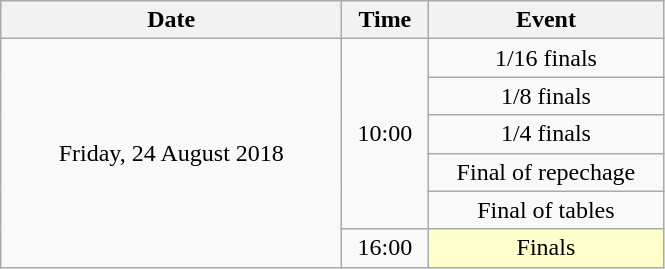<table class = "wikitable" style="text-align:center;">
<tr>
<th width=220>Date</th>
<th width=50>Time</th>
<th width=150>Event</th>
</tr>
<tr>
<td rowspan=6>Friday, 24 August 2018</td>
<td rowspan=5>10:00</td>
<td>1/16 finals</td>
</tr>
<tr>
<td>1/8 finals</td>
</tr>
<tr>
<td>1/4 finals</td>
</tr>
<tr>
<td>Final of repechage</td>
</tr>
<tr>
<td>Final of tables</td>
</tr>
<tr>
<td>16:00</td>
<td bgcolor=ffffcc>Finals</td>
</tr>
</table>
